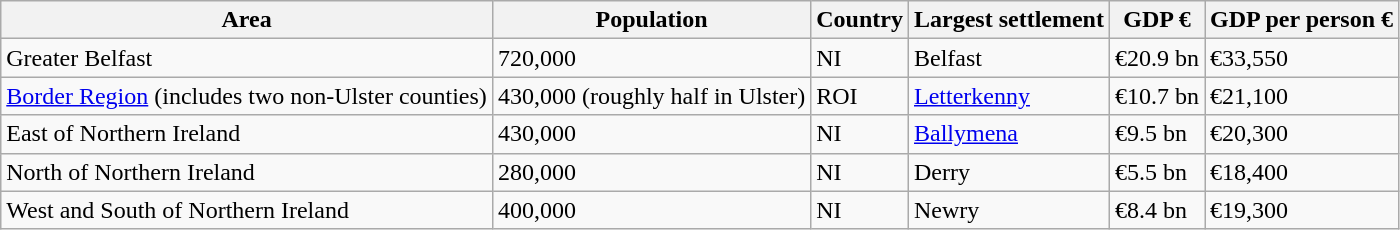<table class="wikitable sortable">
<tr>
<th>Area</th>
<th>Population</th>
<th>Country</th>
<th>Largest settlement</th>
<th>GDP €</th>
<th>GDP per person €</th>
</tr>
<tr>
<td>Greater Belfast</td>
<td>720,000</td>
<td>NI</td>
<td>Belfast</td>
<td>€20.9 bn</td>
<td>€33,550</td>
</tr>
<tr>
<td><a href='#'>Border Region</a> (includes two non-Ulster counties)</td>
<td>430,000 (roughly half in Ulster)</td>
<td>ROI</td>
<td><a href='#'>Letterkenny</a></td>
<td>€10.7 bn</td>
<td>€21,100</td>
</tr>
<tr>
<td>East of Northern Ireland</td>
<td>430,000</td>
<td>NI</td>
<td><a href='#'>Ballymena</a></td>
<td>€9.5 bn</td>
<td>€20,300</td>
</tr>
<tr>
<td>North of Northern Ireland</td>
<td>280,000</td>
<td>NI</td>
<td>Derry</td>
<td>€5.5 bn</td>
<td>€18,400</td>
</tr>
<tr>
<td>West and South of Northern Ireland</td>
<td>400,000</td>
<td>NI</td>
<td>Newry</td>
<td>€8.4 bn</td>
<td>€19,300</td>
</tr>
</table>
